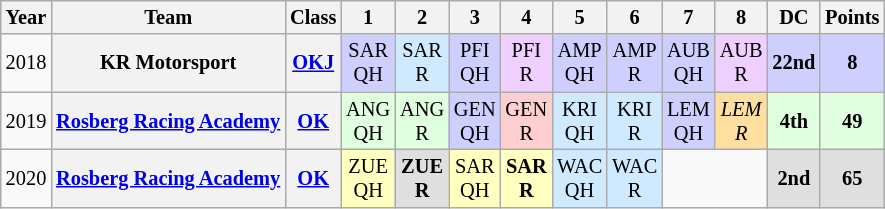<table class="wikitable" style="text-align:center; font-size:85%">
<tr>
<th>Year</th>
<th>Team</th>
<th>Class</th>
<th>1</th>
<th>2</th>
<th>3</th>
<th>4</th>
<th>5</th>
<th>6</th>
<th>7</th>
<th>8</th>
<th>DC</th>
<th>Points</th>
</tr>
<tr>
<td>2018</td>
<th nowrap>KR Motorsport</th>
<th><a href='#'>OKJ</a></th>
<td style="background:#CFCFFF;">SAR<br>QH<br></td>
<td style="background:#CFEAFF;">SAR<br>R<br></td>
<td style="background:#CFCFFF;">PFI<br>QH<br></td>
<td style="background:#EFCFFF;">PFI<br>R<br></td>
<td style="background:#CFCFFF;">AMP<br>QH<br></td>
<td style="background:#CFCFFF;">AMP<br>R<br></td>
<td style="background:#CFCFFF;">AUB<br>QH<br></td>
<td style="background:#EFCFFF;">AUB<br>R<br></td>
<th style="background:#CFCFFF;">22nd</th>
<th style="background:#CFCFFF;">8</th>
</tr>
<tr>
<td>2019</td>
<th nowrap><a href='#'>Rosberg Racing Academy</a></th>
<th><a href='#'>OK</a></th>
<td style="background:#DFFFDF;">ANG<br>QH<br></td>
<td style="background:#DFFFDF;">ANG<br>R<br></td>
<td style="background:#CFCFFF;">GEN<br>QH<br></td>
<td style="background:#FFCFCF;">GEN<br>R<br></td>
<td style="background:#CFEAFF;">KRI<br>QH<br></td>
<td style="background:#CFEAFF;">KRI<br>R<br></td>
<td style="background:#CFCFFF;">LEM<br>QH<br></td>
<td style="background:#FFDF9F;"><em>LEM<br>R</em><br></td>
<th style="background:#DFFFDF;">4th</th>
<th style="background:#DFFFDF;">49</th>
</tr>
<tr>
<td>2020</td>
<th nowrap><a href='#'>Rosberg Racing Academy</a></th>
<th><a href='#'>OK</a></th>
<td style="background:#FFFFBF;">ZUE<br>QH<br></td>
<td style="background:#DFDFDF;"><strong>ZUE<br>R</strong><br></td>
<td style="background:#FFFFBF;">SAR<br>QH<br></td>
<td style="background:#FFFFBF;"><strong>SAR<br>R</strong><br></td>
<td style="background:#CFEAFF;">WAC<br>QH<br></td>
<td style="background:#CFEAFF;">WAC<br>R<br></td>
<td colspan=2></td>
<th style="background:#DFDFDF;">2nd</th>
<th style="background:#DFDFDF;">65</th>
</tr>
</table>
